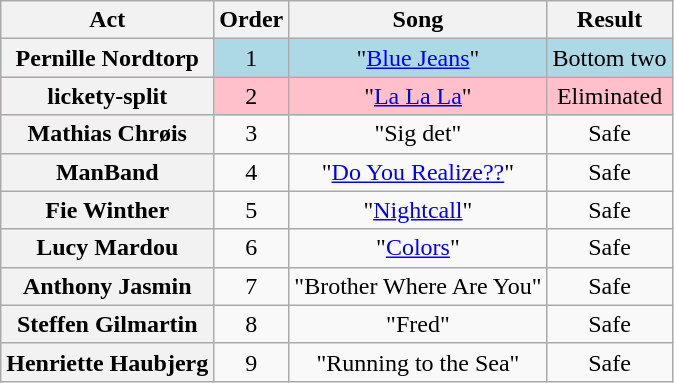<table class="wikitable plainrowheaders" style="text-align:center;">
<tr>
<th scope="col">Act</th>
<th scope="col">Order</th>
<th scope="col">Song</th>
<th scope="col">Result</th>
</tr>
<tr style="background:lightblue;">
<th scope=row>Pernille Nordtorp</th>
<td>1</td>
<td>"<a href='#'>Blue Jeans</a>"</td>
<td>Bottom two</td>
</tr>
<tr style="background:pink;">
<th scope=row>lickety-split</th>
<td>2</td>
<td>"<a href='#'>La La La</a>"</td>
<td>Eliminated</td>
</tr>
<tr>
<th scope=row>Mathias Chrøis</th>
<td>3</td>
<td>"Sig det"</td>
<td>Safe</td>
</tr>
<tr>
<th scope=row>ManBand</th>
<td>4</td>
<td>"<a href='#'>Do You Realize??</a>"</td>
<td>Safe</td>
</tr>
<tr>
<th scope=row>Fie Winther</th>
<td>5</td>
<td>"<a href='#'>Nightcall</a>"</td>
<td>Safe</td>
</tr>
<tr>
<th scope=row>Lucy Mardou</th>
<td>6</td>
<td>"<a href='#'>Colors</a>"</td>
<td>Safe</td>
</tr>
<tr>
<th scope=row>Anthony Jasmin</th>
<td>7</td>
<td>"Brother Where Are You"</td>
<td>Safe</td>
</tr>
<tr>
<th scope=row>Steffen Gilmartin</th>
<td>8</td>
<td>"Fred"</td>
<td>Safe</td>
</tr>
<tr>
<th scope=row>Henriette Haubjerg</th>
<td>9</td>
<td>"Running to the Sea"</td>
<td>Safe</td>
</tr>
</table>
